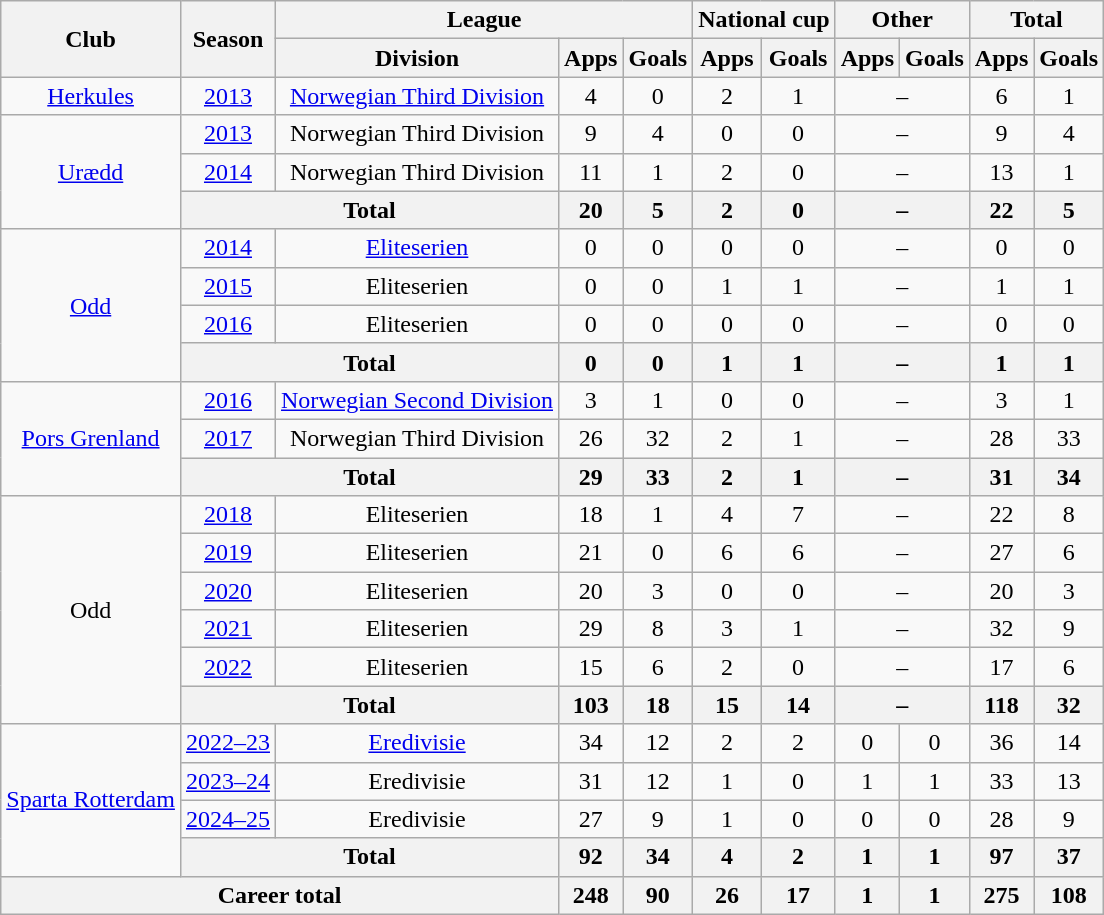<table class="wikitable" style="text-align: center;">
<tr>
<th rowspan="2">Club</th>
<th rowspan="2">Season</th>
<th colspan="3">League</th>
<th colspan="2">National cup</th>
<th colspan="2">Other</th>
<th colspan="2">Total</th>
</tr>
<tr>
<th>Division</th>
<th>Apps</th>
<th>Goals</th>
<th>Apps</th>
<th>Goals</th>
<th>Apps</th>
<th>Goals</th>
<th>Apps</th>
<th>Goals</th>
</tr>
<tr>
<td><a href='#'>Herkules</a></td>
<td><a href='#'>2013</a></td>
<td><a href='#'>Norwegian Third Division</a></td>
<td>4</td>
<td>0</td>
<td>2</td>
<td>1</td>
<td colspan="2">–</td>
<td>6</td>
<td>1</td>
</tr>
<tr>
<td rowspan="3"><a href='#'>Urædd</a></td>
<td><a href='#'>2013</a></td>
<td>Norwegian Third Division</td>
<td>9</td>
<td>4</td>
<td>0</td>
<td>0</td>
<td colspan="2">–</td>
<td>9</td>
<td>4</td>
</tr>
<tr>
<td><a href='#'>2014</a></td>
<td>Norwegian Third Division</td>
<td>11</td>
<td>1</td>
<td>2</td>
<td>0</td>
<td colspan="2">–</td>
<td>13</td>
<td>1</td>
</tr>
<tr>
<th colspan="2">Total</th>
<th>20</th>
<th>5</th>
<th>2</th>
<th>0</th>
<th colspan="2">–</th>
<th>22</th>
<th>5</th>
</tr>
<tr>
<td rowspan="4"><a href='#'>Odd</a></td>
<td><a href='#'>2014</a></td>
<td><a href='#'>Eliteserien</a></td>
<td>0</td>
<td>0</td>
<td>0</td>
<td>0</td>
<td colspan="2">–</td>
<td>0</td>
<td>0</td>
</tr>
<tr>
<td><a href='#'>2015</a></td>
<td>Eliteserien</td>
<td>0</td>
<td>0</td>
<td>1</td>
<td>1</td>
<td colspan="2">–</td>
<td>1</td>
<td>1</td>
</tr>
<tr>
<td><a href='#'>2016</a></td>
<td>Eliteserien</td>
<td>0</td>
<td>0</td>
<td>0</td>
<td>0</td>
<td colspan="2">–</td>
<td>0</td>
<td>0</td>
</tr>
<tr>
<th colspan="2">Total</th>
<th>0</th>
<th>0</th>
<th>1</th>
<th>1</th>
<th colspan="2">–</th>
<th>1</th>
<th>1</th>
</tr>
<tr>
<td rowspan="3"><a href='#'>Pors Grenland</a></td>
<td><a href='#'>2016</a></td>
<td><a href='#'>Norwegian Second Division</a></td>
<td>3</td>
<td>1</td>
<td>0</td>
<td>0</td>
<td colspan="2">–</td>
<td>3</td>
<td>1</td>
</tr>
<tr>
<td><a href='#'>2017</a></td>
<td>Norwegian Third Division</td>
<td>26</td>
<td>32</td>
<td>2</td>
<td>1</td>
<td colspan="2">–</td>
<td>28</td>
<td>33</td>
</tr>
<tr>
<th colspan="2">Total</th>
<th>29</th>
<th>33</th>
<th>2</th>
<th>1</th>
<th colspan="2">–</th>
<th>31</th>
<th>34</th>
</tr>
<tr>
<td rowspan="6">Odd</td>
<td><a href='#'>2018</a></td>
<td>Eliteserien</td>
<td>18</td>
<td>1</td>
<td>4</td>
<td>7</td>
<td colspan="2">–</td>
<td>22</td>
<td>8</td>
</tr>
<tr>
<td><a href='#'>2019</a></td>
<td>Eliteserien</td>
<td>21</td>
<td>0</td>
<td>6</td>
<td>6</td>
<td colspan="2">–</td>
<td>27</td>
<td>6</td>
</tr>
<tr>
<td><a href='#'>2020</a></td>
<td>Eliteserien</td>
<td>20</td>
<td>3</td>
<td>0</td>
<td>0</td>
<td colspan="2">–</td>
<td>20</td>
<td>3</td>
</tr>
<tr>
<td><a href='#'>2021</a></td>
<td>Eliteserien</td>
<td>29</td>
<td>8</td>
<td>3</td>
<td>1</td>
<td colspan="2">–</td>
<td>32</td>
<td>9</td>
</tr>
<tr>
<td><a href='#'>2022</a></td>
<td>Eliteserien</td>
<td>15</td>
<td>6</td>
<td>2</td>
<td>0</td>
<td colspan="2">–</td>
<td>17</td>
<td>6</td>
</tr>
<tr>
<th colspan="2">Total</th>
<th>103</th>
<th>18</th>
<th>15</th>
<th>14</th>
<th colspan="2">–</th>
<th>118</th>
<th>32</th>
</tr>
<tr>
<td rowspan="4"><a href='#'>Sparta Rotterdam</a></td>
<td><a href='#'>2022–23</a></td>
<td><a href='#'>Eredivisie</a></td>
<td>34</td>
<td>12</td>
<td>2</td>
<td>2</td>
<td>0</td>
<td>0</td>
<td>36</td>
<td>14</td>
</tr>
<tr>
<td><a href='#'>2023–24</a></td>
<td>Eredivisie</td>
<td>31</td>
<td>12</td>
<td>1</td>
<td>0</td>
<td>1</td>
<td>1</td>
<td>33</td>
<td>13</td>
</tr>
<tr>
<td><a href='#'>2024–25</a></td>
<td>Eredivisie</td>
<td>27</td>
<td>9</td>
<td>1</td>
<td>0</td>
<td>0</td>
<td>0</td>
<td>28</td>
<td>9</td>
</tr>
<tr>
<th colspan="2">Total</th>
<th>92</th>
<th>34</th>
<th>4</th>
<th>2</th>
<th>1</th>
<th>1</th>
<th>97</th>
<th>37</th>
</tr>
<tr>
<th colspan="3">Career total</th>
<th>248</th>
<th>90</th>
<th>26</th>
<th>17</th>
<th>1</th>
<th>1</th>
<th>275</th>
<th>108</th>
</tr>
</table>
